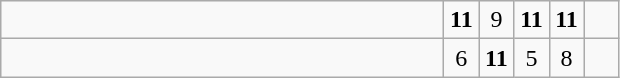<table class="wikitable">
<tr>
<td style="width:18em"><strong></strong></td>
<td align=center style="width:1em"><strong>11</strong></td>
<td align=center style="width:1em">9</td>
<td align=center style="width:1em"><strong>11</strong></td>
<td align=center style="width:1em"><strong>11</strong></td>
<td align=center style="width:1em"></td>
</tr>
<tr>
<td style="width:18em"></td>
<td align=center style="width:1em">6</td>
<td align=center style="width:1em"><strong>11</strong></td>
<td align=center style="width:1em">5</td>
<td align=center style="width:1em">8</td>
<td align=center style="width:1em"></td>
</tr>
</table>
